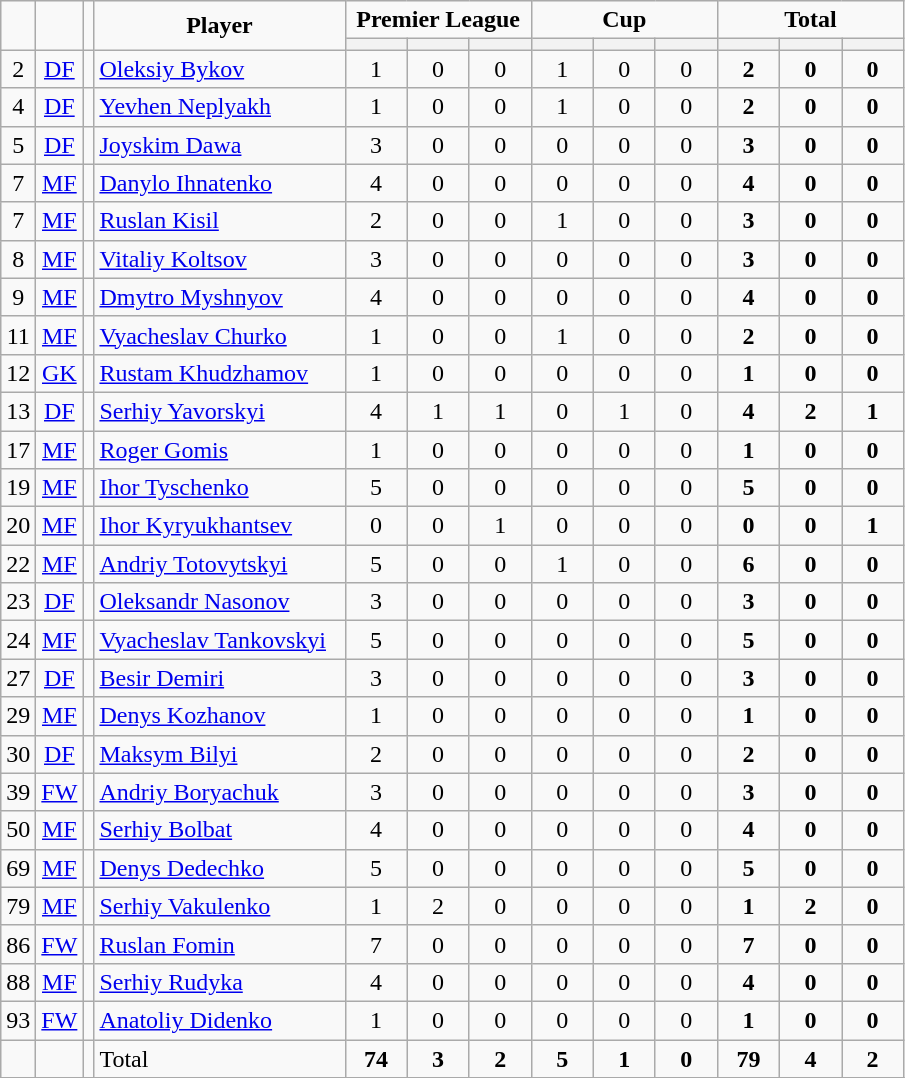<table class="wikitable" style="text-align:center;">
<tr>
<td rowspan="2" !width=15><strong></strong></td>
<td rowspan="2" !width=15><strong></strong></td>
<td rowspan="2" !width=15><strong></strong></td>
<td rowspan="2" ! style="width:160px;"><strong>Player</strong></td>
<td colspan="3"><strong>Premier League</strong></td>
<td colspan="3"><strong>Cup</strong></td>
<td colspan="3"><strong>Total</strong></td>
</tr>
<tr>
<th width=34; background:#fe9;"></th>
<th width=34; background:#fe9;"></th>
<th width=34; background:#ff8888;"></th>
<th width=34; background:#fe9;"></th>
<th width=34; background:#fe9;"></th>
<th width=34; background:#ff8888;"></th>
<th width=34; background:#fe9;"></th>
<th width=34; background:#fe9;"></th>
<th width=34; background:#ff8888;"></th>
</tr>
<tr>
<td>2</td>
<td><a href='#'>DF</a></td>
<td></td>
<td align=left><a href='#'>Oleksiy Bykov</a></td>
<td>1</td>
<td>0</td>
<td>0</td>
<td>1</td>
<td>0</td>
<td>0</td>
<td><strong>2</strong></td>
<td><strong>0</strong></td>
<td><strong>0</strong></td>
</tr>
<tr>
<td>4</td>
<td><a href='#'>DF</a></td>
<td></td>
<td align=left><a href='#'>Yevhen Neplyakh</a></td>
<td>1</td>
<td>0</td>
<td>0</td>
<td>1</td>
<td>0</td>
<td>0</td>
<td><strong>2</strong></td>
<td><strong>0</strong></td>
<td><strong>0</strong></td>
</tr>
<tr>
<td>5</td>
<td><a href='#'>DF</a></td>
<td></td>
<td align=left><a href='#'>Joyskim Dawa</a></td>
<td>3</td>
<td>0</td>
<td>0</td>
<td>0</td>
<td>0</td>
<td>0</td>
<td><strong>3</strong></td>
<td><strong>0</strong></td>
<td><strong>0</strong></td>
</tr>
<tr>
<td>7</td>
<td><a href='#'>MF</a></td>
<td></td>
<td align=left><a href='#'>Danylo Ihnatenko</a></td>
<td>4</td>
<td>0</td>
<td>0</td>
<td>0</td>
<td>0</td>
<td>0</td>
<td><strong>4</strong></td>
<td><strong>0</strong></td>
<td><strong>0</strong></td>
</tr>
<tr>
<td>7</td>
<td><a href='#'>MF</a></td>
<td></td>
<td align=left><a href='#'>Ruslan Kisil</a></td>
<td>2</td>
<td>0</td>
<td>0</td>
<td>1</td>
<td>0</td>
<td>0</td>
<td><strong>3</strong></td>
<td><strong>0</strong></td>
<td><strong>0</strong></td>
</tr>
<tr>
<td>8</td>
<td><a href='#'>MF</a></td>
<td></td>
<td align=left><a href='#'>Vitaliy Koltsov</a></td>
<td>3</td>
<td>0</td>
<td>0</td>
<td>0</td>
<td>0</td>
<td>0</td>
<td><strong>3</strong></td>
<td><strong>0</strong></td>
<td><strong>0</strong></td>
</tr>
<tr>
<td>9</td>
<td><a href='#'>MF</a></td>
<td></td>
<td align=left><a href='#'>Dmytro Myshnyov</a></td>
<td>4</td>
<td>0</td>
<td>0</td>
<td>0</td>
<td>0</td>
<td>0</td>
<td><strong>4</strong></td>
<td><strong>0</strong></td>
<td><strong>0</strong></td>
</tr>
<tr>
<td>11</td>
<td><a href='#'>MF</a></td>
<td></td>
<td align=left><a href='#'>Vyacheslav Churko</a></td>
<td>1</td>
<td>0</td>
<td>0</td>
<td>1</td>
<td>0</td>
<td>0</td>
<td><strong>2</strong></td>
<td><strong>0</strong></td>
<td><strong>0</strong></td>
</tr>
<tr>
<td>12</td>
<td><a href='#'>GK</a></td>
<td></td>
<td align=left><a href='#'>Rustam Khudzhamov</a></td>
<td>1</td>
<td>0</td>
<td>0</td>
<td>0</td>
<td>0</td>
<td>0</td>
<td><strong>1</strong></td>
<td><strong>0</strong></td>
<td><strong>0</strong></td>
</tr>
<tr>
<td>13</td>
<td><a href='#'>DF</a></td>
<td></td>
<td align=left><a href='#'>Serhiy Yavorskyi</a></td>
<td>4</td>
<td>1</td>
<td>1</td>
<td>0</td>
<td>1</td>
<td>0</td>
<td><strong>4</strong></td>
<td><strong>2</strong></td>
<td><strong>1</strong></td>
</tr>
<tr>
<td>17</td>
<td><a href='#'>MF</a></td>
<td></td>
<td align=left><a href='#'>Roger Gomis</a></td>
<td>1</td>
<td>0</td>
<td>0</td>
<td>0</td>
<td>0</td>
<td>0</td>
<td><strong>1</strong></td>
<td><strong>0</strong></td>
<td><strong>0</strong></td>
</tr>
<tr>
<td>19</td>
<td><a href='#'>MF</a></td>
<td></td>
<td align=left><a href='#'>Ihor Tyschenko</a></td>
<td>5</td>
<td>0</td>
<td>0</td>
<td>0</td>
<td>0</td>
<td>0</td>
<td><strong>5</strong></td>
<td><strong>0</strong></td>
<td><strong>0</strong></td>
</tr>
<tr>
<td>20</td>
<td><a href='#'>MF</a></td>
<td></td>
<td align=left><a href='#'>Ihor Kyryukhantsev</a></td>
<td>0</td>
<td>0</td>
<td>1</td>
<td>0</td>
<td>0</td>
<td>0</td>
<td><strong>0</strong></td>
<td><strong>0</strong></td>
<td><strong>1</strong></td>
</tr>
<tr>
<td>22</td>
<td><a href='#'>MF</a></td>
<td></td>
<td align=left><a href='#'>Andriy Totovytskyi</a></td>
<td>5</td>
<td>0</td>
<td>0</td>
<td>1</td>
<td>0</td>
<td>0</td>
<td><strong>6</strong></td>
<td><strong>0</strong></td>
<td><strong>0</strong></td>
</tr>
<tr>
<td>23</td>
<td><a href='#'>DF</a></td>
<td></td>
<td align=left><a href='#'>Oleksandr Nasonov</a></td>
<td>3</td>
<td>0</td>
<td>0</td>
<td>0</td>
<td>0</td>
<td>0</td>
<td><strong>3</strong></td>
<td><strong>0</strong></td>
<td><strong>0</strong></td>
</tr>
<tr>
<td>24</td>
<td><a href='#'>MF</a></td>
<td></td>
<td align=left><a href='#'>Vyacheslav Tankovskyi</a></td>
<td>5</td>
<td>0</td>
<td>0</td>
<td>0</td>
<td>0</td>
<td>0</td>
<td><strong>5</strong></td>
<td><strong>0</strong></td>
<td><strong>0</strong></td>
</tr>
<tr>
<td>27</td>
<td><a href='#'>DF</a></td>
<td></td>
<td align=left><a href='#'>Besir Demiri</a></td>
<td>3</td>
<td>0</td>
<td>0</td>
<td>0</td>
<td>0</td>
<td>0</td>
<td><strong>3</strong></td>
<td><strong>0</strong></td>
<td><strong>0</strong></td>
</tr>
<tr>
<td>29</td>
<td><a href='#'>MF</a></td>
<td></td>
<td align=left><a href='#'>Denys Kozhanov</a></td>
<td>1</td>
<td>0</td>
<td>0</td>
<td>0</td>
<td>0</td>
<td>0</td>
<td><strong>1</strong></td>
<td><strong>0</strong></td>
<td><strong>0</strong></td>
</tr>
<tr>
<td>30</td>
<td><a href='#'>DF</a></td>
<td></td>
<td align=left><a href='#'>Maksym Bilyi</a></td>
<td>2</td>
<td>0</td>
<td>0</td>
<td>0</td>
<td>0</td>
<td>0</td>
<td><strong>2</strong></td>
<td><strong>0</strong></td>
<td><strong>0</strong></td>
</tr>
<tr>
<td>39</td>
<td><a href='#'>FW</a></td>
<td></td>
<td align=left><a href='#'>Andriy Boryachuk</a></td>
<td>3</td>
<td>0</td>
<td>0</td>
<td>0</td>
<td>0</td>
<td>0</td>
<td><strong>3</strong></td>
<td><strong>0</strong></td>
<td><strong>0</strong></td>
</tr>
<tr>
<td>50</td>
<td><a href='#'>MF</a></td>
<td></td>
<td align=left><a href='#'>Serhiy Bolbat</a></td>
<td>4</td>
<td>0</td>
<td>0</td>
<td>0</td>
<td>0</td>
<td>0</td>
<td><strong>4</strong></td>
<td><strong>0</strong></td>
<td><strong>0</strong></td>
</tr>
<tr>
<td>69</td>
<td><a href='#'>MF</a></td>
<td></td>
<td align=left><a href='#'>Denys Dedechko</a></td>
<td>5</td>
<td>0</td>
<td>0</td>
<td>0</td>
<td>0</td>
<td>0</td>
<td><strong>5</strong></td>
<td><strong>0</strong></td>
<td><strong>0</strong></td>
</tr>
<tr>
<td>79</td>
<td><a href='#'>MF</a></td>
<td></td>
<td align=left><a href='#'>Serhiy Vakulenko</a></td>
<td>1</td>
<td>2</td>
<td>0</td>
<td>0</td>
<td>0</td>
<td>0</td>
<td><strong>1</strong></td>
<td><strong>2</strong></td>
<td><strong>0</strong></td>
</tr>
<tr>
<td>86</td>
<td><a href='#'>FW</a></td>
<td></td>
<td align=left><a href='#'>Ruslan Fomin</a></td>
<td>7</td>
<td>0</td>
<td>0</td>
<td>0</td>
<td>0</td>
<td>0</td>
<td><strong>7</strong></td>
<td><strong>0</strong></td>
<td><strong>0</strong></td>
</tr>
<tr>
<td>88</td>
<td><a href='#'>MF</a></td>
<td></td>
<td align=left><a href='#'>Serhiy Rudyka</a></td>
<td>4</td>
<td>0</td>
<td>0</td>
<td>0</td>
<td>0</td>
<td>0</td>
<td><strong>4</strong></td>
<td><strong>0</strong></td>
<td><strong>0</strong></td>
</tr>
<tr>
<td>93</td>
<td><a href='#'>FW</a></td>
<td></td>
<td align=left><a href='#'>Anatoliy Didenko</a></td>
<td>1</td>
<td>0</td>
<td>0</td>
<td>0</td>
<td>0</td>
<td>0</td>
<td><strong>1</strong></td>
<td><strong>0</strong></td>
<td><strong>0</strong></td>
</tr>
<tr>
<td></td>
<td></td>
<td></td>
<td align=left>Total</td>
<td><strong>74</strong></td>
<td><strong>3</strong></td>
<td><strong>2</strong></td>
<td><strong>5</strong></td>
<td><strong>1</strong></td>
<td><strong>0</strong></td>
<td><strong>79</strong></td>
<td><strong>4</strong></td>
<td><strong>2</strong></td>
</tr>
<tr>
</tr>
</table>
